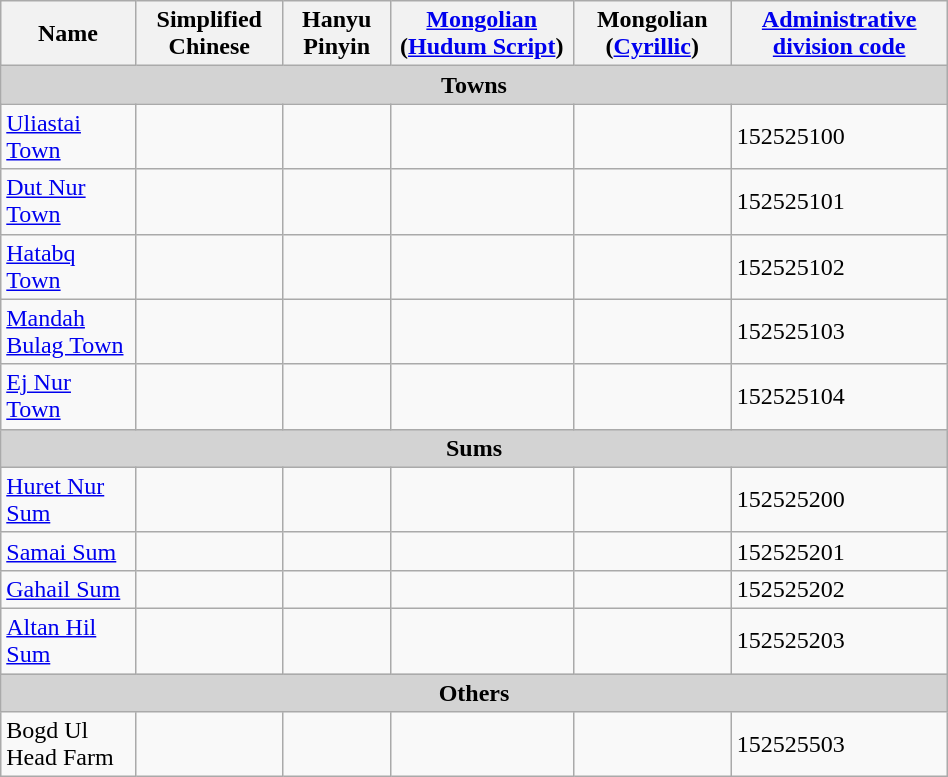<table class="wikitable" align="center" style="width:50%; border="1">
<tr>
<th>Name</th>
<th>Simplified Chinese</th>
<th>Hanyu Pinyin</th>
<th><a href='#'>Mongolian</a> (<a href='#'>Hudum Script</a>)</th>
<th>Mongolian (<a href='#'>Cyrillic</a>)</th>
<th><a href='#'>Administrative division code</a></th>
</tr>
<tr>
<td colspan="6"  style="text-align:center; background:#d3d3d3;"><strong>Towns</strong></td>
</tr>
<tr --------->
<td><a href='#'>Uliastai Town</a></td>
<td></td>
<td></td>
<td></td>
<td></td>
<td>152525100</td>
</tr>
<tr>
<td><a href='#'>Dut Nur Town</a></td>
<td></td>
<td></td>
<td></td>
<td></td>
<td>152525101</td>
</tr>
<tr>
<td><a href='#'>Hatabq Town</a></td>
<td></td>
<td></td>
<td></td>
<td></td>
<td>152525102</td>
</tr>
<tr>
<td><a href='#'>Mandah Bulag Town</a></td>
<td></td>
<td></td>
<td></td>
<td></td>
<td>152525103</td>
</tr>
<tr>
<td><a href='#'>Ej Nur Town</a></td>
<td></td>
<td></td>
<td></td>
<td></td>
<td>152525104</td>
</tr>
<tr>
<td colspan="6"  style="text-align:center; background:#d3d3d3;"><strong>Sums</strong></td>
</tr>
<tr --------->
<td><a href='#'>Huret Nur Sum</a></td>
<td></td>
<td></td>
<td></td>
<td></td>
<td>152525200</td>
</tr>
<tr>
<td><a href='#'>Samai Sum</a></td>
<td></td>
<td></td>
<td></td>
<td></td>
<td>152525201</td>
</tr>
<tr>
<td><a href='#'>Gahail Sum</a></td>
<td></td>
<td></td>
<td></td>
<td></td>
<td>152525202</td>
</tr>
<tr>
<td><a href='#'>Altan Hil Sum</a></td>
<td></td>
<td></td>
<td></td>
<td></td>
<td>152525203</td>
</tr>
<tr>
<td colspan="6"  style="text-align:center; background:#d3d3d3;"><strong>Others</strong></td>
</tr>
<tr --------->
<td>Bogd Ul Head Farm</td>
<td></td>
<td></td>
<td></td>
<td></td>
<td>152525503</td>
</tr>
</table>
